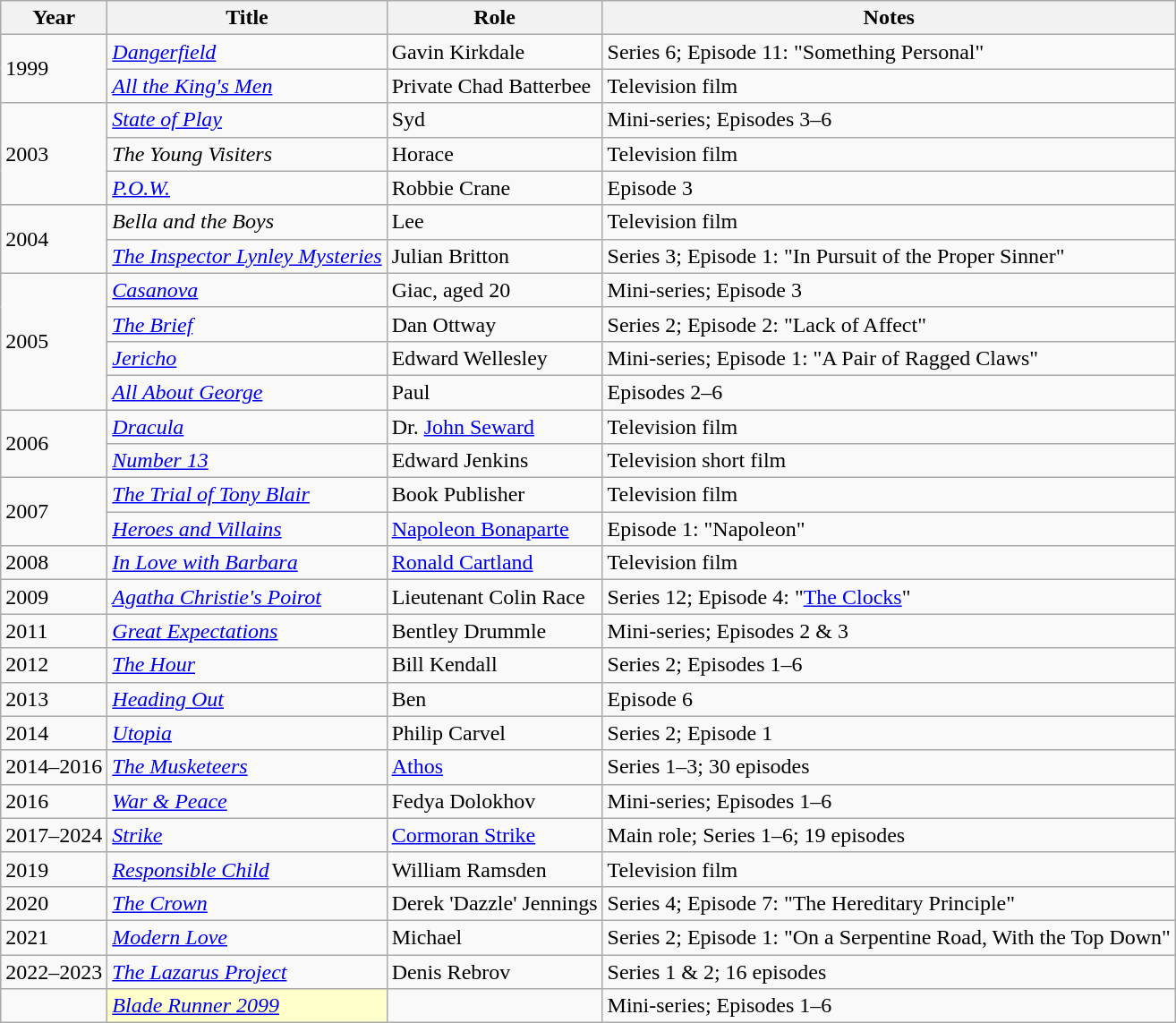<table class="wikitable sortable">
<tr>
<th>Year</th>
<th>Title</th>
<th>Role</th>
<th class="unsortable">Notes</th>
</tr>
<tr>
<td rowspan="2">1999</td>
<td><em><a href='#'>Dangerfield</a></em></td>
<td>Gavin Kirkdale</td>
<td>Series 6; Episode 11: "Something Personal"</td>
</tr>
<tr>
<td><em><a href='#'>All the King's Men</a></em></td>
<td>Private Chad Batterbee</td>
<td>Television film</td>
</tr>
<tr>
<td rowspan="3">2003</td>
<td><em><a href='#'>State of Play</a></em></td>
<td>Syd</td>
<td>Mini-series; Episodes 3–6</td>
</tr>
<tr>
<td><em>The Young Visiters</em></td>
<td>Horace</td>
<td>Television film</td>
</tr>
<tr>
<td><em><a href='#'>P.O.W.</a></em></td>
<td>Robbie Crane</td>
<td>Episode 3</td>
</tr>
<tr>
<td rowspan="2">2004</td>
<td><em>Bella and the Boys</em></td>
<td>Lee</td>
<td>Television film</td>
</tr>
<tr>
<td><em><a href='#'>The Inspector Lynley Mysteries</a></em></td>
<td>Julian Britton</td>
<td>Series 3; Episode 1: "In Pursuit of the Proper Sinner"</td>
</tr>
<tr>
<td rowspan="4">2005</td>
<td><em><a href='#'>Casanova</a></em></td>
<td>Giac, aged 20</td>
<td>Mini-series; Episode 3</td>
</tr>
<tr>
<td><em><a href='#'>The Brief</a></em></td>
<td>Dan Ottway</td>
<td>Series 2; Episode 2: "Lack of Affect"</td>
</tr>
<tr>
<td><em><a href='#'>Jericho</a></em></td>
<td>Edward Wellesley</td>
<td>Mini-series; Episode 1: "A Pair of Ragged Claws"</td>
</tr>
<tr>
<td><em><a href='#'>All About George</a></em></td>
<td>Paul</td>
<td>Episodes 2–6</td>
</tr>
<tr>
<td rowspan="2">2006</td>
<td><em><a href='#'>Dracula</a></em></td>
<td>Dr. <a href='#'>John Seward</a></td>
<td>Television film</td>
</tr>
<tr>
<td><em><a href='#'>Number 13</a></em></td>
<td>Edward Jenkins</td>
<td>Television short film</td>
</tr>
<tr>
<td rowspan="2">2007</td>
<td><em><a href='#'>The Trial of Tony Blair</a></em></td>
<td>Book Publisher</td>
<td>Television film</td>
</tr>
<tr>
<td><em><a href='#'>Heroes and Villains</a></em></td>
<td><a href='#'>Napoleon Bonaparte</a></td>
<td>Episode 1: "Napoleon"</td>
</tr>
<tr>
<td>2008</td>
<td><em><a href='#'>In Love with Barbara</a></em></td>
<td><a href='#'>Ronald Cartland</a></td>
<td>Television film</td>
</tr>
<tr>
<td>2009</td>
<td><em><a href='#'>Agatha Christie's Poirot</a></em></td>
<td>Lieutenant Colin Race</td>
<td>Series 12; Episode 4: "<a href='#'>The Clocks</a>"</td>
</tr>
<tr>
<td>2011</td>
<td><em><a href='#'>Great Expectations</a></em></td>
<td>Bentley Drummle</td>
<td>Mini-series; Episodes 2 & 3</td>
</tr>
<tr>
<td>2012</td>
<td><em><a href='#'>The Hour</a></em></td>
<td>Bill Kendall</td>
<td>Series 2; Episodes 1–6</td>
</tr>
<tr>
<td>2013</td>
<td><em><a href='#'>Heading Out</a></em></td>
<td>Ben</td>
<td>Episode 6</td>
</tr>
<tr>
<td>2014</td>
<td><em><a href='#'>Utopia</a></em></td>
<td>Philip Carvel</td>
<td>Series 2; Episode 1</td>
</tr>
<tr>
<td>2014–2016</td>
<td><em><a href='#'>The Musketeers</a></em></td>
<td><a href='#'>Athos</a></td>
<td>Series 1–3; 30 episodes</td>
</tr>
<tr>
<td>2016</td>
<td><em><a href='#'>War & Peace</a></em></td>
<td>Fedya Dolokhov</td>
<td>Mini-series; Episodes 1–6</td>
</tr>
<tr>
<td>2017–2024</td>
<td><em><a href='#'>Strike</a></em></td>
<td><a href='#'>Cormoran Strike</a></td>
<td>Main role; Series 1–6; 19 episodes</td>
</tr>
<tr>
<td>2019</td>
<td><em><a href='#'>Responsible Child</a></em></td>
<td>William Ramsden</td>
<td>Television film</td>
</tr>
<tr>
<td>2020</td>
<td><em><a href='#'>The Crown</a></em></td>
<td>Derek 'Dazzle' Jennings</td>
<td>Series 4; Episode 7: "The Hereditary Principle"</td>
</tr>
<tr>
<td>2021</td>
<td><em><a href='#'>Modern Love</a></em></td>
<td>Michael</td>
<td>Series 2; Episode 1: "On a Serpentine Road, With the Top Down"</td>
</tr>
<tr>
<td>2022–2023</td>
<td><em><a href='#'>The Lazarus Project</a></em></td>
<td>Denis Rebrov</td>
<td>Series 1 & 2; 16 episodes</td>
</tr>
<tr>
<td></td>
<td style="background:#FFFFCC;"><em><a href='#'>Blade Runner 2099</a></em></td>
<td></td>
<td>Mini-series; Episodes 1–6</td>
</tr>
</table>
